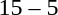<table style="text-align:center">
<tr>
<th width=200></th>
<th width=100></th>
<th width=200></th>
</tr>
<tr>
<td align=right><strong></strong></td>
<td>15 – 5</td>
<td align=left></td>
</tr>
</table>
